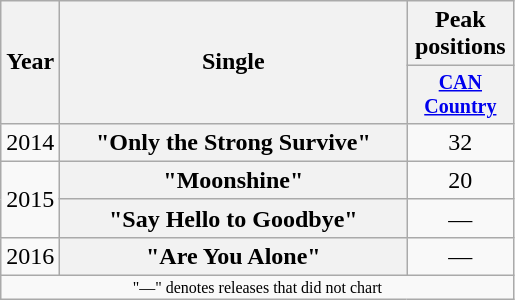<table class="wikitable plainrowheaders" style="text-align:center;">
<tr>
<th rowspan="2" style="width:1em;">Year</th>
<th rowspan="2" style="width:14em;">Single</th>
<th>Peak positions</th>
</tr>
<tr style="font-size:smaller;">
<th width="65"><a href='#'>CAN Country</a><br></th>
</tr>
<tr>
<td>2014</td>
<th scope="row">"Only the Strong Survive"</th>
<td>32</td>
</tr>
<tr>
<td rowspan="2">2015</td>
<th scope="row">"Moonshine"</th>
<td>20</td>
</tr>
<tr>
<th scope="row">"Say Hello to Goodbye"</th>
<td>—</td>
</tr>
<tr>
<td>2016</td>
<th scope="row">"Are You Alone"</th>
<td>—</td>
</tr>
<tr>
<td colspan="3" style="font-size:8pt">"—" denotes releases that did not chart</td>
</tr>
</table>
